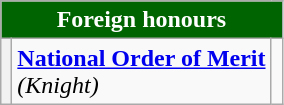<table class="wikitable">
<tr>
<th colspan="3" style="background:#006400; color:#FFFFFF; text-align:center"><strong>Foreign honours</strong></th>
</tr>
<tr>
<th><strong></strong></th>
<td><strong><a href='#'>National Order of Merit</a></strong><br><em>(Knight)</em></td>
<td></td>
</tr>
</table>
